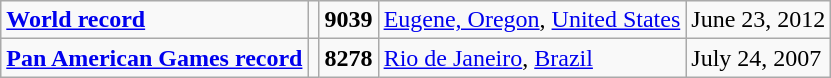<table class="wikitable">
<tr>
<td><strong><a href='#'>World record</a></strong></td>
<td></td>
<td><strong>9039</strong></td>
<td><a href='#'>Eugene, Oregon</a>, <a href='#'>United States</a></td>
<td>June 23, 2012</td>
</tr>
<tr>
<td><strong><a href='#'>Pan American Games record</a></strong></td>
<td></td>
<td><strong>8278</strong></td>
<td><a href='#'>Rio de Janeiro</a>, <a href='#'>Brazil</a></td>
<td>July 24, 2007</td>
</tr>
</table>
